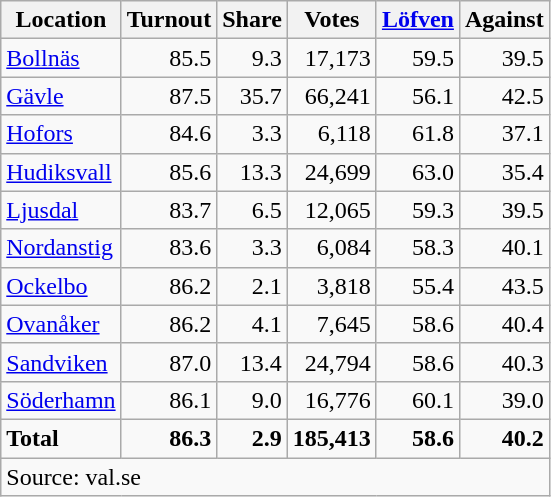<table class="wikitable sortable" style=text-align:right>
<tr>
<th>Location</th>
<th>Turnout</th>
<th>Share</th>
<th>Votes</th>
<th><a href='#'>Löfven</a></th>
<th>Against</th>
</tr>
<tr>
<td align=left><a href='#'>Bollnäs</a></td>
<td>85.5</td>
<td>9.3</td>
<td>17,173</td>
<td>59.5</td>
<td>39.5</td>
</tr>
<tr>
<td align=left><a href='#'>Gävle</a></td>
<td>87.5</td>
<td>35.7</td>
<td>66,241</td>
<td>56.1</td>
<td>42.5</td>
</tr>
<tr>
<td align=left><a href='#'>Hofors</a></td>
<td>84.6</td>
<td>3.3</td>
<td>6,118</td>
<td>61.8</td>
<td>37.1</td>
</tr>
<tr>
<td align=left><a href='#'>Hudiksvall</a></td>
<td>85.6</td>
<td>13.3</td>
<td>24,699</td>
<td>63.0</td>
<td>35.4</td>
</tr>
<tr>
<td align=left><a href='#'>Ljusdal</a></td>
<td>83.7</td>
<td>6.5</td>
<td>12,065</td>
<td>59.3</td>
<td>39.5</td>
</tr>
<tr>
<td align=left><a href='#'>Nordanstig</a></td>
<td>83.6</td>
<td>3.3</td>
<td>6,084</td>
<td>58.3</td>
<td>40.1</td>
</tr>
<tr>
<td align=left><a href='#'>Ockelbo</a></td>
<td>86.2</td>
<td>2.1</td>
<td>3,818</td>
<td>55.4</td>
<td>43.5</td>
</tr>
<tr>
<td align=left><a href='#'>Ovanåker</a></td>
<td>86.2</td>
<td>4.1</td>
<td>7,645</td>
<td>58.6</td>
<td>40.4</td>
</tr>
<tr>
<td align=left><a href='#'>Sandviken</a></td>
<td>87.0</td>
<td>13.4</td>
<td>24,794</td>
<td>58.6</td>
<td>40.3</td>
</tr>
<tr>
<td align=left><a href='#'>Söderhamn</a></td>
<td>86.1</td>
<td>9.0</td>
<td>16,776</td>
<td>60.1</td>
<td>39.0</td>
</tr>
<tr>
<td align=left><strong>Total</strong></td>
<td><strong>86.3</strong></td>
<td><strong>2.9</strong></td>
<td><strong>185,413</strong></td>
<td><strong>58.6</strong></td>
<td><strong>40.2</strong></td>
</tr>
<tr>
<td align=left colspan=6>Source: val.se</td>
</tr>
</table>
